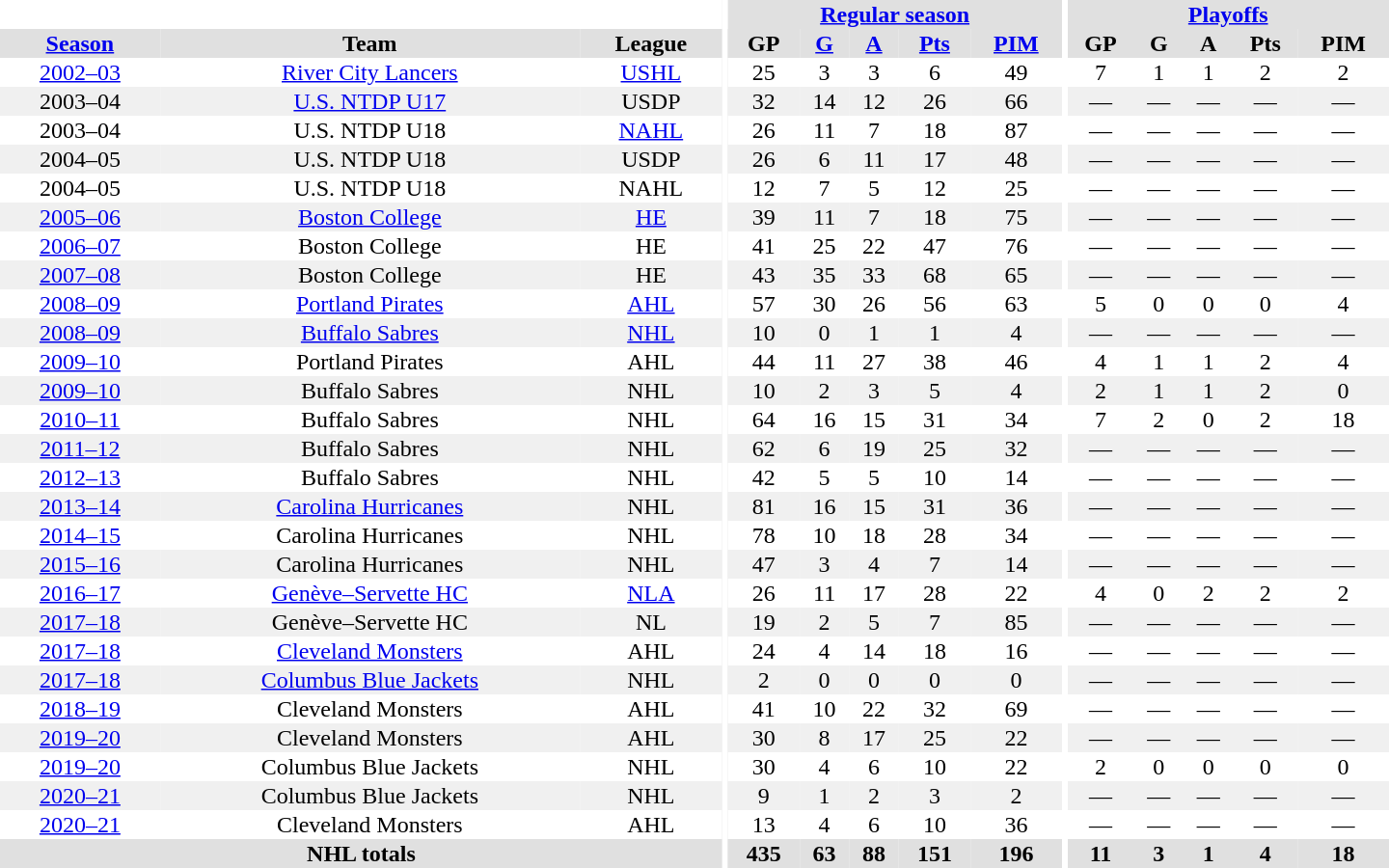<table border="0" cellpadding="1" cellspacing="0" style="text-align:center; width:60em;">
<tr bgcolor="#e0e0e0">
<th colspan="3" bgcolor="#ffffff"></th>
<th rowspan="99" bgcolor="#ffffff"></th>
<th colspan="5"><a href='#'>Regular season</a></th>
<th rowspan="99" bgcolor="#ffffff"></th>
<th colspan="5"><a href='#'>Playoffs</a></th>
</tr>
<tr bgcolor="#e0e0e0">
<th><a href='#'>Season</a></th>
<th>Team</th>
<th>League</th>
<th>GP</th>
<th><a href='#'>G</a></th>
<th><a href='#'>A</a></th>
<th><a href='#'>Pts</a></th>
<th><a href='#'>PIM</a></th>
<th>GP</th>
<th>G</th>
<th>A</th>
<th>Pts</th>
<th>PIM</th>
</tr>
<tr>
<td><a href='#'>2002–03</a></td>
<td><a href='#'>River City Lancers</a></td>
<td><a href='#'>USHL</a></td>
<td>25</td>
<td>3</td>
<td>3</td>
<td>6</td>
<td>49</td>
<td>7</td>
<td>1</td>
<td>1</td>
<td>2</td>
<td>2</td>
</tr>
<tr bgcolor="#f0f0f0">
<td>2003–04</td>
<td><a href='#'>U.S. NTDP U17</a></td>
<td>USDP</td>
<td>32</td>
<td>14</td>
<td>12</td>
<td>26</td>
<td>66</td>
<td>—</td>
<td>—</td>
<td>—</td>
<td>—</td>
<td>—</td>
</tr>
<tr>
<td>2003–04</td>
<td>U.S. NTDP U18</td>
<td><a href='#'>NAHL</a></td>
<td>26</td>
<td>11</td>
<td>7</td>
<td>18</td>
<td>87</td>
<td>—</td>
<td>—</td>
<td>—</td>
<td>—</td>
<td>—</td>
</tr>
<tr bgcolor="#f0f0f0">
<td>2004–05</td>
<td>U.S. NTDP U18</td>
<td>USDP</td>
<td>26</td>
<td>6</td>
<td>11</td>
<td>17</td>
<td>48</td>
<td>—</td>
<td>—</td>
<td>—</td>
<td>—</td>
<td>—</td>
</tr>
<tr>
<td>2004–05</td>
<td>U.S. NTDP U18</td>
<td>NAHL</td>
<td>12</td>
<td>7</td>
<td>5</td>
<td>12</td>
<td>25</td>
<td>—</td>
<td>—</td>
<td>—</td>
<td>—</td>
<td>—</td>
</tr>
<tr bgcolor="#f0f0f0">
<td><a href='#'>2005–06</a></td>
<td><a href='#'>Boston College</a></td>
<td><a href='#'>HE</a></td>
<td>39</td>
<td>11</td>
<td>7</td>
<td>18</td>
<td>75</td>
<td>—</td>
<td>—</td>
<td>—</td>
<td>—</td>
<td>—</td>
</tr>
<tr>
<td><a href='#'>2006–07</a></td>
<td>Boston College</td>
<td>HE</td>
<td>41</td>
<td>25</td>
<td>22</td>
<td>47</td>
<td>76</td>
<td>—</td>
<td>—</td>
<td>—</td>
<td>—</td>
<td>—</td>
</tr>
<tr bgcolor="#f0f0f0">
<td><a href='#'>2007–08</a></td>
<td>Boston College</td>
<td>HE</td>
<td>43</td>
<td>35</td>
<td>33</td>
<td>68</td>
<td>65</td>
<td>—</td>
<td>—</td>
<td>—</td>
<td>—</td>
<td>—</td>
</tr>
<tr>
<td><a href='#'>2008–09</a></td>
<td><a href='#'>Portland Pirates</a></td>
<td><a href='#'>AHL</a></td>
<td>57</td>
<td>30</td>
<td>26</td>
<td>56</td>
<td>63</td>
<td>5</td>
<td>0</td>
<td>0</td>
<td>0</td>
<td>4</td>
</tr>
<tr bgcolor="#f0f0f0">
<td><a href='#'>2008–09</a></td>
<td><a href='#'>Buffalo Sabres</a></td>
<td><a href='#'>NHL</a></td>
<td>10</td>
<td>0</td>
<td>1</td>
<td>1</td>
<td>4</td>
<td>—</td>
<td>—</td>
<td>—</td>
<td>—</td>
<td>—</td>
</tr>
<tr>
<td><a href='#'>2009–10</a></td>
<td>Portland Pirates</td>
<td>AHL</td>
<td>44</td>
<td>11</td>
<td>27</td>
<td>38</td>
<td>46</td>
<td>4</td>
<td>1</td>
<td>1</td>
<td>2</td>
<td>4</td>
</tr>
<tr bgcolor="#f0f0f0">
<td><a href='#'>2009–10</a></td>
<td>Buffalo Sabres</td>
<td>NHL</td>
<td>10</td>
<td>2</td>
<td>3</td>
<td>5</td>
<td>4</td>
<td>2</td>
<td>1</td>
<td>1</td>
<td>2</td>
<td>0</td>
</tr>
<tr>
<td><a href='#'>2010–11</a></td>
<td>Buffalo Sabres</td>
<td>NHL</td>
<td>64</td>
<td>16</td>
<td>15</td>
<td>31</td>
<td>34</td>
<td>7</td>
<td>2</td>
<td>0</td>
<td>2</td>
<td>18</td>
</tr>
<tr bgcolor="#f0f0f0">
<td><a href='#'>2011–12</a></td>
<td>Buffalo Sabres</td>
<td>NHL</td>
<td>62</td>
<td>6</td>
<td>19</td>
<td>25</td>
<td>32</td>
<td>—</td>
<td>—</td>
<td>—</td>
<td>—</td>
<td>—</td>
</tr>
<tr>
<td><a href='#'>2012–13</a></td>
<td>Buffalo Sabres</td>
<td>NHL</td>
<td>42</td>
<td>5</td>
<td>5</td>
<td>10</td>
<td>14</td>
<td>—</td>
<td>—</td>
<td>—</td>
<td>—</td>
<td>—</td>
</tr>
<tr bgcolor="#f0f0f0">
<td><a href='#'>2013–14</a></td>
<td><a href='#'>Carolina Hurricanes</a></td>
<td>NHL</td>
<td>81</td>
<td>16</td>
<td>15</td>
<td>31</td>
<td>36</td>
<td>—</td>
<td>—</td>
<td>—</td>
<td>—</td>
<td>—</td>
</tr>
<tr>
<td><a href='#'>2014–15</a></td>
<td>Carolina Hurricanes</td>
<td>NHL</td>
<td>78</td>
<td>10</td>
<td>18</td>
<td>28</td>
<td>34</td>
<td>—</td>
<td>—</td>
<td>—</td>
<td>—</td>
<td>—</td>
</tr>
<tr bgcolor="#f0f0f0">
<td><a href='#'>2015–16</a></td>
<td>Carolina Hurricanes</td>
<td>NHL</td>
<td>47</td>
<td>3</td>
<td>4</td>
<td>7</td>
<td>14</td>
<td>—</td>
<td>—</td>
<td>—</td>
<td>—</td>
<td>—</td>
</tr>
<tr>
<td><a href='#'>2016–17</a></td>
<td><a href='#'>Genève–Servette HC</a></td>
<td><a href='#'>NLA</a></td>
<td>26</td>
<td>11</td>
<td>17</td>
<td>28</td>
<td>22</td>
<td>4</td>
<td>0</td>
<td>2</td>
<td>2</td>
<td>2</td>
</tr>
<tr bgcolor="#f0f0f0">
<td><a href='#'>2017–18</a></td>
<td>Genève–Servette HC</td>
<td>NL</td>
<td>19</td>
<td>2</td>
<td>5</td>
<td>7</td>
<td>85</td>
<td>—</td>
<td>—</td>
<td>—</td>
<td>—</td>
<td>—</td>
</tr>
<tr>
<td><a href='#'>2017–18</a></td>
<td><a href='#'>Cleveland Monsters</a></td>
<td>AHL</td>
<td>24</td>
<td>4</td>
<td>14</td>
<td>18</td>
<td>16</td>
<td>—</td>
<td>—</td>
<td>—</td>
<td>—</td>
<td>—</td>
</tr>
<tr bgcolor="#f0f0f0">
<td><a href='#'>2017–18</a></td>
<td><a href='#'>Columbus Blue Jackets</a></td>
<td>NHL</td>
<td>2</td>
<td>0</td>
<td>0</td>
<td>0</td>
<td>0</td>
<td>—</td>
<td>—</td>
<td>—</td>
<td>—</td>
<td>—</td>
</tr>
<tr>
<td><a href='#'>2018–19</a></td>
<td>Cleveland Monsters</td>
<td>AHL</td>
<td>41</td>
<td>10</td>
<td>22</td>
<td>32</td>
<td>69</td>
<td>—</td>
<td>—</td>
<td>—</td>
<td>—</td>
<td>—</td>
</tr>
<tr bgcolor="#f0f0f0">
<td><a href='#'>2019–20</a></td>
<td>Cleveland Monsters</td>
<td>AHL</td>
<td>30</td>
<td>8</td>
<td>17</td>
<td>25</td>
<td>22</td>
<td>—</td>
<td>—</td>
<td>—</td>
<td>—</td>
<td>—</td>
</tr>
<tr>
<td><a href='#'>2019–20</a></td>
<td>Columbus Blue Jackets</td>
<td>NHL</td>
<td>30</td>
<td>4</td>
<td>6</td>
<td>10</td>
<td>22</td>
<td>2</td>
<td>0</td>
<td>0</td>
<td>0</td>
<td>0</td>
</tr>
<tr bgcolor="#f0f0f0">
<td><a href='#'>2020–21</a></td>
<td>Columbus Blue Jackets</td>
<td>NHL</td>
<td>9</td>
<td>1</td>
<td>2</td>
<td>3</td>
<td>2</td>
<td>—</td>
<td>—</td>
<td>—</td>
<td>—</td>
<td>—</td>
</tr>
<tr>
<td><a href='#'>2020–21</a></td>
<td>Cleveland Monsters</td>
<td>AHL</td>
<td>13</td>
<td>4</td>
<td>6</td>
<td>10</td>
<td>36</td>
<td>—</td>
<td>—</td>
<td>—</td>
<td>—</td>
<td>—</td>
</tr>
<tr bgcolor="#e0e0e0">
<th colspan="3">NHL totals</th>
<th>435</th>
<th>63</th>
<th>88</th>
<th>151</th>
<th>196</th>
<th>11</th>
<th>3</th>
<th>1</th>
<th>4</th>
<th>18</th>
</tr>
</table>
